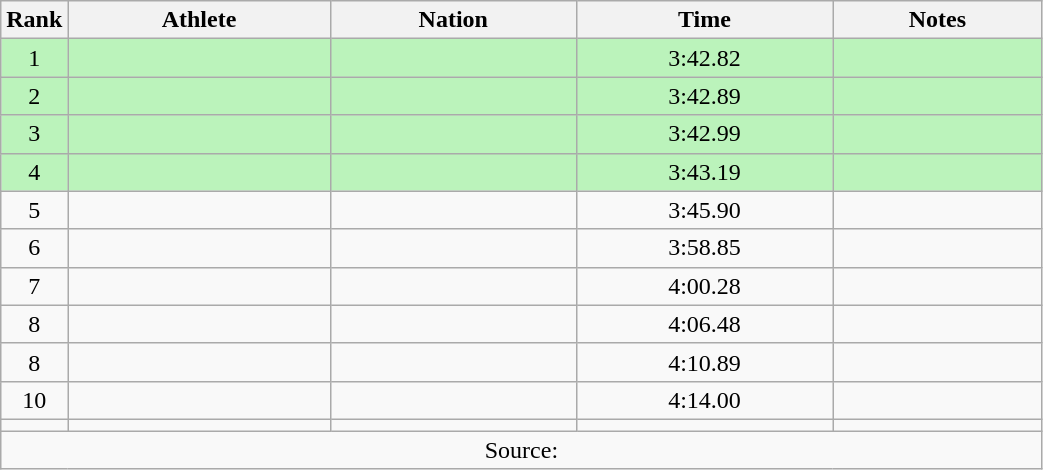<table class="wikitable sortable" style="text-align:center;width: 55%;">
<tr>
<th scope="col" style="width: 10px;">Rank</th>
<th scope="col">Athlete</th>
<th scope="col">Nation</th>
<th scope="col">Time</th>
<th scope="col">Notes</th>
</tr>
<tr bgcolor=bbf3bb>
<td>1</td>
<td align=left></td>
<td align=left></td>
<td>3:42.82</td>
<td></td>
</tr>
<tr bgcolor=bbf3bb>
<td>2</td>
<td align=left></td>
<td align=left></td>
<td>3:42.89</td>
<td></td>
</tr>
<tr bgcolor=bbf3bb>
<td>3</td>
<td align=left></td>
<td align=left></td>
<td>3:42.99</td>
<td></td>
</tr>
<tr bgcolor=bbf3bb>
<td>4</td>
<td align=left></td>
<td align=left></td>
<td>3:43.19</td>
<td></td>
</tr>
<tr>
<td>5</td>
<td align=left></td>
<td align=left></td>
<td>3:45.90</td>
<td></td>
</tr>
<tr>
<td>6</td>
<td align=left></td>
<td align=left></td>
<td>3:58.85</td>
<td></td>
</tr>
<tr>
<td>7</td>
<td align=left></td>
<td align=left></td>
<td>4:00.28</td>
<td></td>
</tr>
<tr>
<td>8</td>
<td align=left></td>
<td align=left></td>
<td>4:06.48</td>
<td></td>
</tr>
<tr>
<td>8</td>
<td align=left></td>
<td align=left></td>
<td>4:10.89</td>
<td></td>
</tr>
<tr>
<td>10</td>
<td align=left></td>
<td align=left></td>
<td>4:14.00</td>
<td></td>
</tr>
<tr>
<td></td>
<td align=left></td>
<td align=left></td>
<td></td>
<td></td>
</tr>
<tr class="sortbottom">
<td colspan="5">Source:</td>
</tr>
</table>
